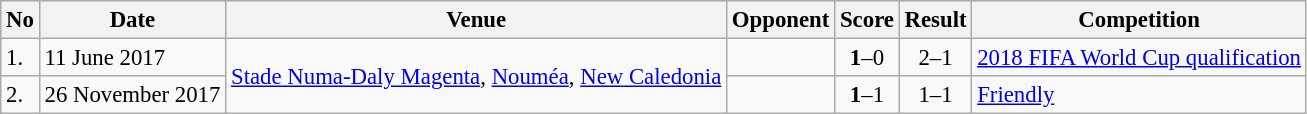<table class="wikitable" style="font-size:95%;">
<tr>
<th>No</th>
<th>Date</th>
<th>Venue</th>
<th>Opponent</th>
<th>Score</th>
<th>Result</th>
<th>Competition</th>
</tr>
<tr>
<td>1.</td>
<td>11 June 2017</td>
<td rowspan="2"><a href='#'>Stade Numa-Daly Magenta</a>, <a href='#'>Nouméa</a>, <a href='#'>New Caledonia</a></td>
<td></td>
<td align=center><strong>1</strong>–0</td>
<td align=center>2–1</td>
<td><a href='#'>2018 FIFA World Cup qualification</a></td>
</tr>
<tr>
<td>2.</td>
<td>26 November 2017</td>
<td></td>
<td align=center><strong>1</strong>–1</td>
<td align=center>1–1</td>
<td><a href='#'>Friendly</a></td>
</tr>
</table>
